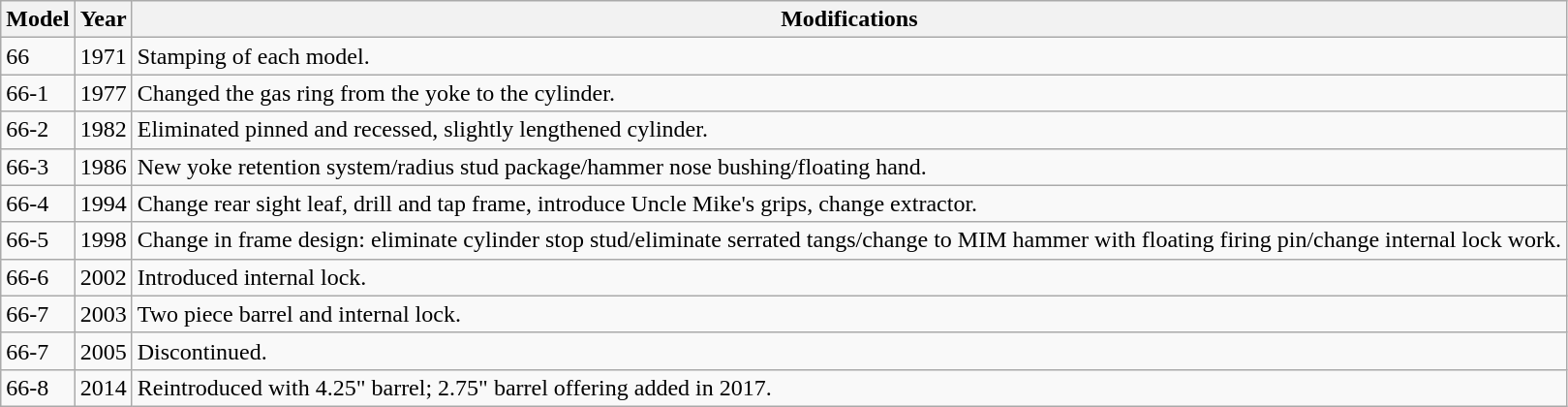<table class="wikitable">
<tr>
<th>Model</th>
<th>Year</th>
<th>Modifications</th>
</tr>
<tr>
<td>66</td>
<td>1971</td>
<td>Stamping of each model.</td>
</tr>
<tr>
<td>66-1</td>
<td>1977</td>
<td>Changed the gas ring from the yoke to the cylinder.</td>
</tr>
<tr>
<td>66-2</td>
<td>1982</td>
<td>Eliminated pinned and recessed, slightly lengthened cylinder.</td>
</tr>
<tr>
<td>66-3</td>
<td>1986</td>
<td>New yoke retention system/radius stud package/hammer nose bushing/floating hand.</td>
</tr>
<tr>
<td>66-4</td>
<td>1994</td>
<td>Change rear sight leaf, drill and tap frame, introduce Uncle Mike's grips, change extractor.</td>
</tr>
<tr>
<td>66-5</td>
<td>1998</td>
<td>Change in frame design: eliminate cylinder stop stud/eliminate serrated tangs/change to MIM hammer with floating firing pin/change internal lock work.</td>
</tr>
<tr>
<td>66-6</td>
<td>2002</td>
<td>Introduced internal lock.</td>
</tr>
<tr>
<td>66-7</td>
<td>2003</td>
<td>Two piece barrel and internal lock.</td>
</tr>
<tr>
<td>66-7</td>
<td>2005</td>
<td>Discontinued.</td>
</tr>
<tr>
<td>66-8</td>
<td>2014</td>
<td>Reintroduced with 4.25" barrel; 2.75" barrel offering added in 2017.</td>
</tr>
</table>
